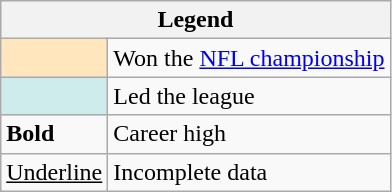<table class="wikitable">
<tr>
<th colspan="2">Legend</th>
</tr>
<tr>
<td style="background:#ffe6bd; width:3em;"></td>
<td>Won the <a href='#'>NFL championship</a></td>
</tr>
<tr>
<td style="background:#cfecec; width:3em;"></td>
<td>Led the league</td>
</tr>
<tr>
<td style="width:3em;"><strong>Bold</strong></td>
<td>Career high</td>
</tr>
<tr>
<td style="width:3em;"><u>Underline</u></td>
<td>Incomplete data</td>
</tr>
</table>
